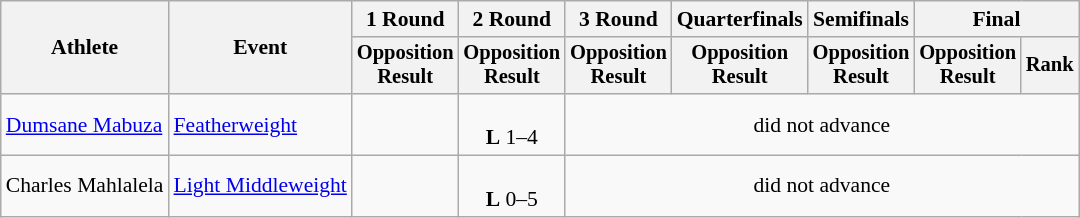<table class="wikitable" style="font-size:90%">
<tr>
<th rowspan="2">Athlete</th>
<th rowspan="2">Event</th>
<th>1 Round</th>
<th>2 Round</th>
<th>3 Round</th>
<th>Quarterfinals</th>
<th>Semifinals</th>
<th colspan=2>Final</th>
</tr>
<tr style="font-size:95%">
<th>Opposition<br>Result</th>
<th>Opposition<br>Result</th>
<th>Opposition<br>Result</th>
<th>Opposition<br>Result</th>
<th>Opposition<br>Result</th>
<th>Opposition<br>Result</th>
<th>Rank</th>
</tr>
<tr align=center>
<td align=left><a href='#'>Dumsane Mabuza</a></td>
<td align=left><a href='#'>Featherweight</a></td>
<td></td>
<td><br><strong>L</strong> 1–4</td>
<td colspan=5>did not advance</td>
</tr>
<tr align=center>
<td align=left>Charles Mahlalela</td>
<td align=left><a href='#'>Light Middleweight</a></td>
<td></td>
<td><br><strong>L</strong>  0–5</td>
<td colspan=5>did not advance</td>
</tr>
</table>
